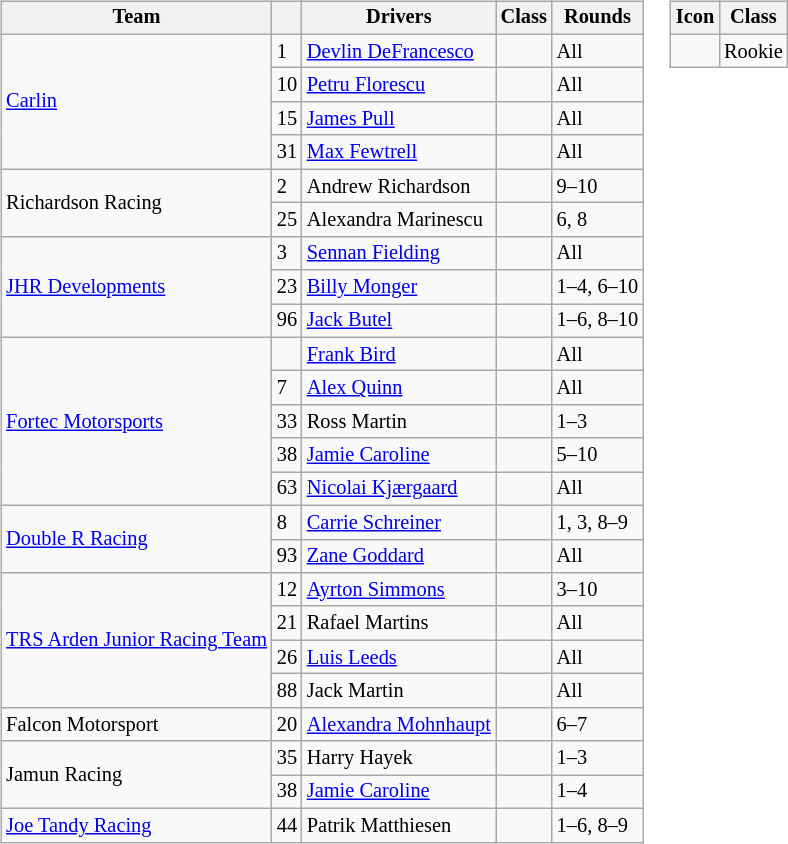<table>
<tr>
<td><br><table class="wikitable" style="font-size: 85%">
<tr>
<th>Team</th>
<th></th>
<th>Drivers</th>
<th>Class</th>
<th>Rounds</th>
</tr>
<tr>
<td rowspan=4><a href='#'>Carlin</a></td>
<td>1</td>
<td> <a href='#'>Devlin DeFrancesco</a></td>
<td></td>
<td>All</td>
</tr>
<tr>
<td>10</td>
<td> <a href='#'>Petru Florescu</a></td>
<td></td>
<td>All</td>
</tr>
<tr>
<td>15</td>
<td> <a href='#'>James Pull</a></td>
<td></td>
<td>All</td>
</tr>
<tr>
<td>31</td>
<td> <a href='#'>Max Fewtrell</a></td>
<td></td>
<td>All</td>
</tr>
<tr>
<td rowspan=2>Richardson Racing</td>
<td>2</td>
<td> Andrew Richardson</td>
<td></td>
<td>9–10</td>
</tr>
<tr>
<td>25</td>
<td> Alexandra Marinescu</td>
<td></td>
<td>6, 8</td>
</tr>
<tr>
<td rowspan=3><a href='#'>JHR Developments</a></td>
<td>3</td>
<td> <a href='#'>Sennan Fielding</a></td>
<td></td>
<td>All</td>
</tr>
<tr>
<td>23</td>
<td> <a href='#'>Billy Monger</a></td>
<td></td>
<td>1–4, 6–10</td>
</tr>
<tr>
<td>96</td>
<td> <a href='#'>Jack Butel</a></td>
<td></td>
<td>1–6, 8–10</td>
</tr>
<tr>
<td rowspan=5><a href='#'>Fortec Motorsports</a></td>
<td></td>
<td> <a href='#'>Frank Bird</a></td>
<td></td>
<td>All</td>
</tr>
<tr>
<td>7</td>
<td> <a href='#'>Alex Quinn</a></td>
<td style="text-align:center"></td>
<td>All</td>
</tr>
<tr>
<td>33</td>
<td> Ross Martin</td>
<td style="text-align:center"></td>
<td>1–3</td>
</tr>
<tr>
<td>38</td>
<td> <a href='#'>Jamie Caroline</a></td>
<td></td>
<td>5–10</td>
</tr>
<tr>
<td>63</td>
<td> <a href='#'>Nicolai Kjærgaard</a></td>
<td style="text-align:center"></td>
<td>All</td>
</tr>
<tr>
<td rowspan=2><a href='#'>Double R Racing</a></td>
<td>8</td>
<td> <a href='#'>Carrie Schreiner</a></td>
<td></td>
<td>1, 3, 8–9</td>
</tr>
<tr>
<td>93</td>
<td> <a href='#'>Zane Goddard</a></td>
<td></td>
<td>All</td>
</tr>
<tr>
<td rowspan=4><a href='#'>TRS Arden Junior Racing Team</a></td>
<td>12</td>
<td> <a href='#'>Ayrton Simmons</a></td>
<td style="text-align:center"></td>
<td>3–10</td>
</tr>
<tr>
<td>21</td>
<td> Rafael Martins</td>
<td></td>
<td>All</td>
</tr>
<tr>
<td>26</td>
<td> <a href='#'>Luis Leeds</a></td>
<td></td>
<td>All</td>
</tr>
<tr>
<td>88</td>
<td> Jack Martin</td>
<td style="text-align:center"></td>
<td>All</td>
</tr>
<tr>
<td>Falcon Motorsport</td>
<td>20</td>
<td nowrap> <a href='#'>Alexandra Mohnhaupt</a></td>
<td></td>
<td>6–7</td>
</tr>
<tr>
<td rowspan=2>Jamun Racing</td>
<td>35</td>
<td> Harry Hayek</td>
<td></td>
<td>1–3</td>
</tr>
<tr>
<td>38</td>
<td> <a href='#'>Jamie Caroline</a></td>
<td></td>
<td>1–4</td>
</tr>
<tr>
<td><a href='#'>Joe Tandy Racing</a></td>
<td>44</td>
<td> Patrik Matthiesen</td>
<td></td>
<td>1–6, 8–9</td>
</tr>
</table>
</td>
<td style="vertical-align:top"><br><table class="wikitable" style="font-size: 85%">
<tr>
<th>Icon</th>
<th>Class</th>
</tr>
<tr>
<td style="text-align:center"></td>
<td>Rookie</td>
</tr>
</table>
</td>
</tr>
</table>
